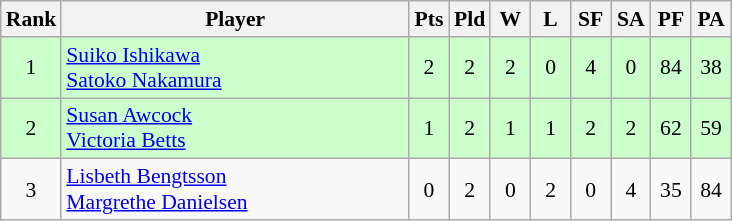<table class=wikitable style="text-align:center; font-size:90%">
<tr>
<th width="20">Rank</th>
<th width="225">Player</th>
<th width="20">Pts</th>
<th width="20">Pld</th>
<th width="20">W</th>
<th width="20">L</th>
<th width="20">SF</th>
<th width="20">SA</th>
<th width="20">PF</th>
<th width="20">PA</th>
</tr>
<tr bgcolor="#ccffcc">
<td>1</td>
<td style="text-align:left"> <a href='#'>Suiko Ishikawa</a><br> <a href='#'>Satoko Nakamura</a></td>
<td>2</td>
<td>2</td>
<td>2</td>
<td>0</td>
<td>4</td>
<td>0</td>
<td>84</td>
<td>38</td>
</tr>
<tr bgcolor="#ccffcc">
<td>2</td>
<td style="text-align:left"> <a href='#'>Susan Awcock</a><br> <a href='#'>Victoria Betts</a></td>
<td>1</td>
<td>2</td>
<td>1</td>
<td>1</td>
<td>2</td>
<td>2</td>
<td>62</td>
<td>59</td>
</tr>
<tr>
<td>3</td>
<td style="text-align:left"> <a href='#'>Lisbeth Bengtsson</a><br> <a href='#'>Margrethe Danielsen</a></td>
<td>0</td>
<td>2</td>
<td>0</td>
<td>2</td>
<td>0</td>
<td>4</td>
<td>35</td>
<td>84</td>
</tr>
</table>
